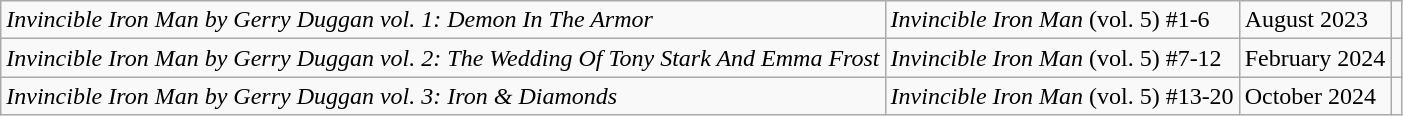<table class="wikitable sortable">
<tr>
<td><em>Invincible Iron Man by Gerry Duggan vol. 1: Demon In The Armor</em></td>
<td><em>Invincible Iron Man</em> (vol. 5) #1-6</td>
<td>August 2023</td>
<td></td>
</tr>
<tr>
<td><em>Invincible Iron Man by Gerry Duggan vol. 2: The Wedding Of Tony Stark And Emma Frost</em></td>
<td><em>Invincible Iron Man</em> (vol. 5) #7-12</td>
<td>February 2024</td>
<td></td>
</tr>
<tr>
<td><em>Invincible Iron Man by Gerry Duggan vol. 3: Iron & Diamonds</em></td>
<td><em>Invincible Iron Man</em> (vol. 5) #13-20</td>
<td>October 2024</td>
<td></td>
</tr>
</table>
